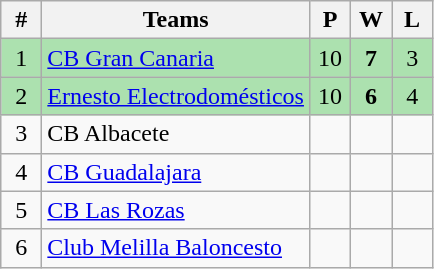<table class="wikitable" style="text-align: center;">
<tr>
<th width=20>#</th>
<th>Teams</th>
<th width=20>P</th>
<th width=20>W</th>
<th width=20>L</th>
</tr>
<tr bgcolor=ACE1AF>
<td>1</td>
<td align=left><a href='#'>CB Gran Canaria</a></td>
<td>10</td>
<td><strong>7</strong></td>
<td>3</td>
</tr>
<tr bgcolor=ACE1AF>
<td>2</td>
<td align=left><a href='#'>Ernesto Electrodomésticos</a></td>
<td>10</td>
<td><strong>6</strong></td>
<td>4</td>
</tr>
<tr>
<td>3</td>
<td align=left>CB Albacete</td>
<td></td>
<td></td>
<td></td>
</tr>
<tr>
<td>4</td>
<td align=left><a href='#'>CB Guadalajara</a></td>
<td></td>
<td></td>
<td></td>
</tr>
<tr>
<td>5</td>
<td align=left><a href='#'>CB Las Rozas</a></td>
<td></td>
<td></td>
<td></td>
</tr>
<tr>
<td>6</td>
<td align=left><a href='#'>Club Melilla Baloncesto</a></td>
<td></td>
<td></td>
<td></td>
</tr>
</table>
